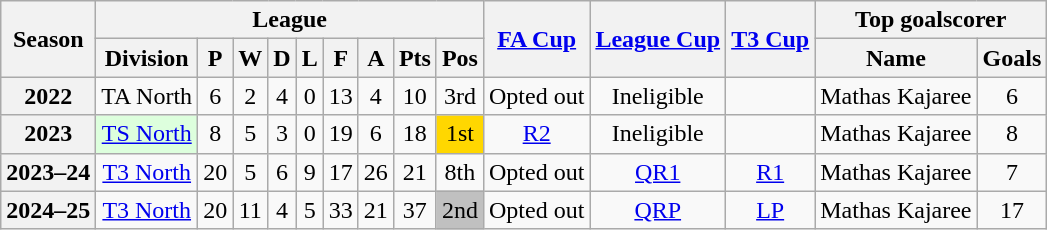<table class="wikitable" style="text-align: center">
<tr>
<th rowspan=2>Season</th>
<th colspan=9>League</th>
<th rowspan=2><a href='#'>FA Cup</a></th>
<th rowspan=2><a href='#'>League Cup</a></th>
<th rowspan=2><a href='#'>T3 Cup</a></th>
<th colspan=2>Top goalscorer</th>
</tr>
<tr>
<th>Division</th>
<th>P</th>
<th>W</th>
<th>D</th>
<th>L</th>
<th>F</th>
<th>A</th>
<th>Pts</th>
<th>Pos</th>
<th>Name</th>
<th>Goals</th>
</tr>
<tr>
<th>2022</th>
<td>TA North</td>
<td>6</td>
<td>2</td>
<td>4</td>
<td>0</td>
<td>13</td>
<td>4</td>
<td>10</td>
<td>3rd</td>
<td>Opted out</td>
<td>Ineligible</td>
<td></td>
<td align="left"> Mathas Kajaree</td>
<td>6</td>
</tr>
<tr>
<th>2023</th>
<td bgcolor="#DDFFDD"><a href='#'>TS North</a></td>
<td>8</td>
<td>5</td>
<td>3</td>
<td>0</td>
<td>19</td>
<td>6</td>
<td>18</td>
<td bgcolor=gold>1st</td>
<td><a href='#'>R2</a></td>
<td>Ineligible</td>
<td></td>
<td align="left"> Mathas Kajaree</td>
<td>8</td>
</tr>
<tr>
<th>2023–24</th>
<td><a href='#'>T3 North</a></td>
<td>20</td>
<td>5</td>
<td>6</td>
<td>9</td>
<td>17</td>
<td>26</td>
<td>21</td>
<td>8th</td>
<td>Opted out</td>
<td><a href='#'>QR1</a></td>
<td><a href='#'>R1</a></td>
<td align="left"> Mathas Kajaree</td>
<td>7</td>
</tr>
<tr>
<th>2024–25</th>
<td><a href='#'>T3 North</a></td>
<td>20</td>
<td>11</td>
<td>4</td>
<td>5</td>
<td>33</td>
<td>21</td>
<td>37</td>
<td bgcolor=silver>2nd</td>
<td>Opted out</td>
<td><a href='#'>QRP</a></td>
<td><a href='#'>LP</a></td>
<td align="left"> Mathas Kajaree</td>
<td>17</td>
</tr>
</table>
